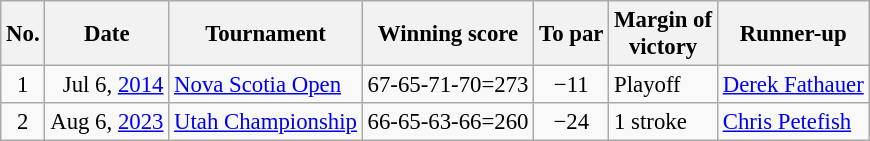<table class="wikitable" style="font-size:95%;">
<tr>
<th>No.</th>
<th>Date</th>
<th>Tournament</th>
<th>Winning score</th>
<th>To par</th>
<th>Margin of<br>victory</th>
<th>Runner-up</th>
</tr>
<tr>
<td align=center>1</td>
<td align=right>Jul 6, <a href='#'>2014</a></td>
<td><a href='#'>Nova Scotia Open</a></td>
<td>67-65-71-70=273</td>
<td align=center>−11</td>
<td>Playoff</td>
<td> <a href='#'>Derek Fathauer</a></td>
</tr>
<tr>
<td align=center>2</td>
<td align=right>Aug 6, <a href='#'>2023</a></td>
<td><a href='#'>Utah Championship</a></td>
<td>66-65-63-66=260</td>
<td align=center>−24</td>
<td>1 stroke</td>
<td> <a href='#'>Chris Petefish</a></td>
</tr>
</table>
